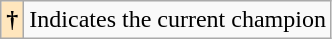<table class="wikitable">
<tr>
<th style="background-color: #ffe6bd">†</th>
<td>Indicates the current champion</td>
</tr>
</table>
